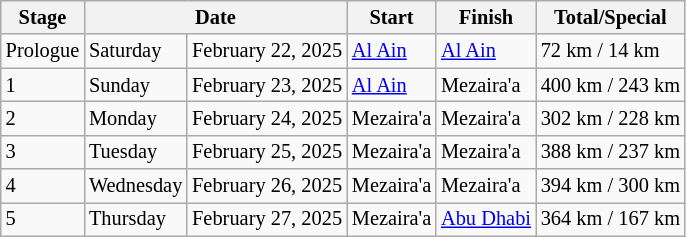<table class="wikitable" style="font-size:85%;">
<tr>
<th>Stage</th>
<th colspan=2>Date</th>
<th>Start</th>
<th>Finish</th>
<th>Total/Special</th>
</tr>
<tr>
<td>Prologue</td>
<td>Saturday</td>
<td>February 22, 2025</td>
<td><a href='#'>Al Ain</a></td>
<td><a href='#'>Al Ain</a></td>
<td>72 km / 14 km</td>
</tr>
<tr>
<td>1</td>
<td>Sunday</td>
<td>February 23, 2025</td>
<td><a href='#'>Al Ain</a></td>
<td>Mezaira'a</td>
<td>400 km / 243 km</td>
</tr>
<tr>
<td>2</td>
<td>Monday</td>
<td>February 24, 2025</td>
<td>Mezaira'a</td>
<td>Mezaira'a</td>
<td>302 km / 228 km</td>
</tr>
<tr>
<td>3</td>
<td>Tuesday</td>
<td>February 25, 2025</td>
<td>Mezaira'a</td>
<td>Mezaira'a</td>
<td>388 km / 237 km</td>
</tr>
<tr>
<td>4</td>
<td>Wednesday</td>
<td>February 26, 2025</td>
<td>Mezaira'a</td>
<td>Mezaira'a</td>
<td>394 km / 300 km</td>
</tr>
<tr>
<td>5</td>
<td>Thursday</td>
<td>February 27, 2025</td>
<td>Mezaira'a</td>
<td><a href='#'>Abu Dhabi</a></td>
<td>364 km / 167 km</td>
</tr>
</table>
